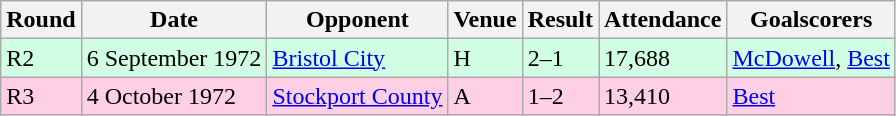<table class="wikitable">
<tr>
<th>Round</th>
<th>Date</th>
<th>Opponent</th>
<th>Venue</th>
<th>Result</th>
<th>Attendance</th>
<th>Goalscorers</th>
</tr>
<tr style="background-color: #d0ffe3;">
<td>R2</td>
<td>6 September 1972</td>
<td><a href='#'>Bristol City</a></td>
<td>H</td>
<td>2–1</td>
<td>17,688</td>
<td><a href='#'>McDowell</a>, <a href='#'>Best</a></td>
</tr>
<tr style="background-color: #ffd0e3;">
<td>R3</td>
<td>4 October 1972</td>
<td><a href='#'>Stockport County</a></td>
<td>A</td>
<td>1–2</td>
<td>13,410</td>
<td><a href='#'>Best</a></td>
</tr>
</table>
